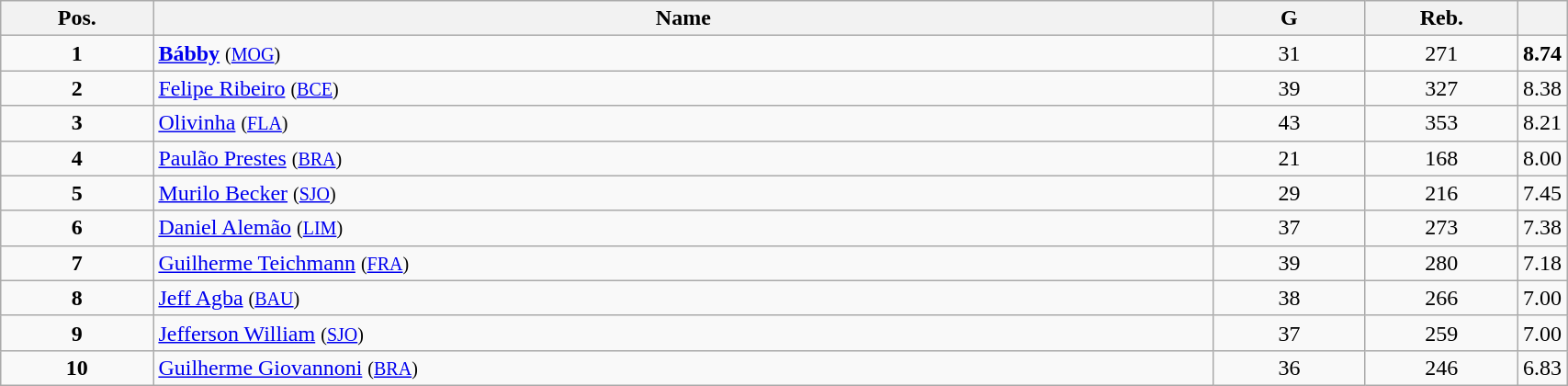<table class="wikitable" style="width:90%;">
<tr>
<th style="width:10%;">Pos.</th>
<th style="width:70%;">Name</th>
<th style="width:10%;">G</th>
<th style="width:10%;">Reb.</th>
<th style="width:10%;"></th>
</tr>
<tr align=center>
<td><strong>1</strong></td>
<td align=left> <strong><a href='#'>Bábby</a></strong> <small>(<a href='#'>MOG</a>)</small></td>
<td>31</td>
<td>271</td>
<td><strong>8.74</strong></td>
</tr>
<tr align=center>
<td><strong>2</strong></td>
<td align=left> <a href='#'>Felipe Ribeiro</a> <small>(<a href='#'>BCE</a>)</small></td>
<td>39</td>
<td>327</td>
<td>8.38</td>
</tr>
<tr align=center>
<td><strong>3</strong></td>
<td align=left> <a href='#'>Olivinha</a> <small>(<a href='#'>FLA</a>)</small></td>
<td>43</td>
<td>353</td>
<td>8.21</td>
</tr>
<tr align=center>
<td><strong>4</strong></td>
<td align=left> <a href='#'>Paulão Prestes</a> <small>(<a href='#'>BRA</a>)</small></td>
<td>21</td>
<td>168</td>
<td>8.00</td>
</tr>
<tr align=center>
<td><strong>5</strong></td>
<td align=left> <a href='#'>Murilo Becker</a> <small>(<a href='#'>SJO</a>)</small></td>
<td>29</td>
<td>216</td>
<td>7.45</td>
</tr>
<tr align=center>
<td><strong>6</strong></td>
<td align=left> <a href='#'>Daniel Alemão</a> <small>(<a href='#'>LIM</a>)</small></td>
<td>37</td>
<td>273</td>
<td>7.38</td>
</tr>
<tr align=center>
<td><strong>7</strong></td>
<td align=left> <a href='#'>Guilherme Teichmann</a> <small>(<a href='#'>FRA</a>)</small></td>
<td>39</td>
<td>280</td>
<td>7.18</td>
</tr>
<tr align=center>
<td><strong>8</strong></td>
<td align=left> <a href='#'>Jeff Agba</a> <small>(<a href='#'>BAU</a>)</small></td>
<td>38</td>
<td>266</td>
<td>7.00</td>
</tr>
<tr align=center>
<td><strong>9</strong></td>
<td align=left> <a href='#'>Jefferson William</a> <small>(<a href='#'>SJO</a>)</small></td>
<td>37</td>
<td>259</td>
<td>7.00</td>
</tr>
<tr align=center>
<td><strong>10</strong></td>
<td align=left> <a href='#'>Guilherme Giovannoni</a> <small>(<a href='#'>BRA</a>)</small></td>
<td>36</td>
<td>246</td>
<td>6.83</td>
</tr>
</table>
